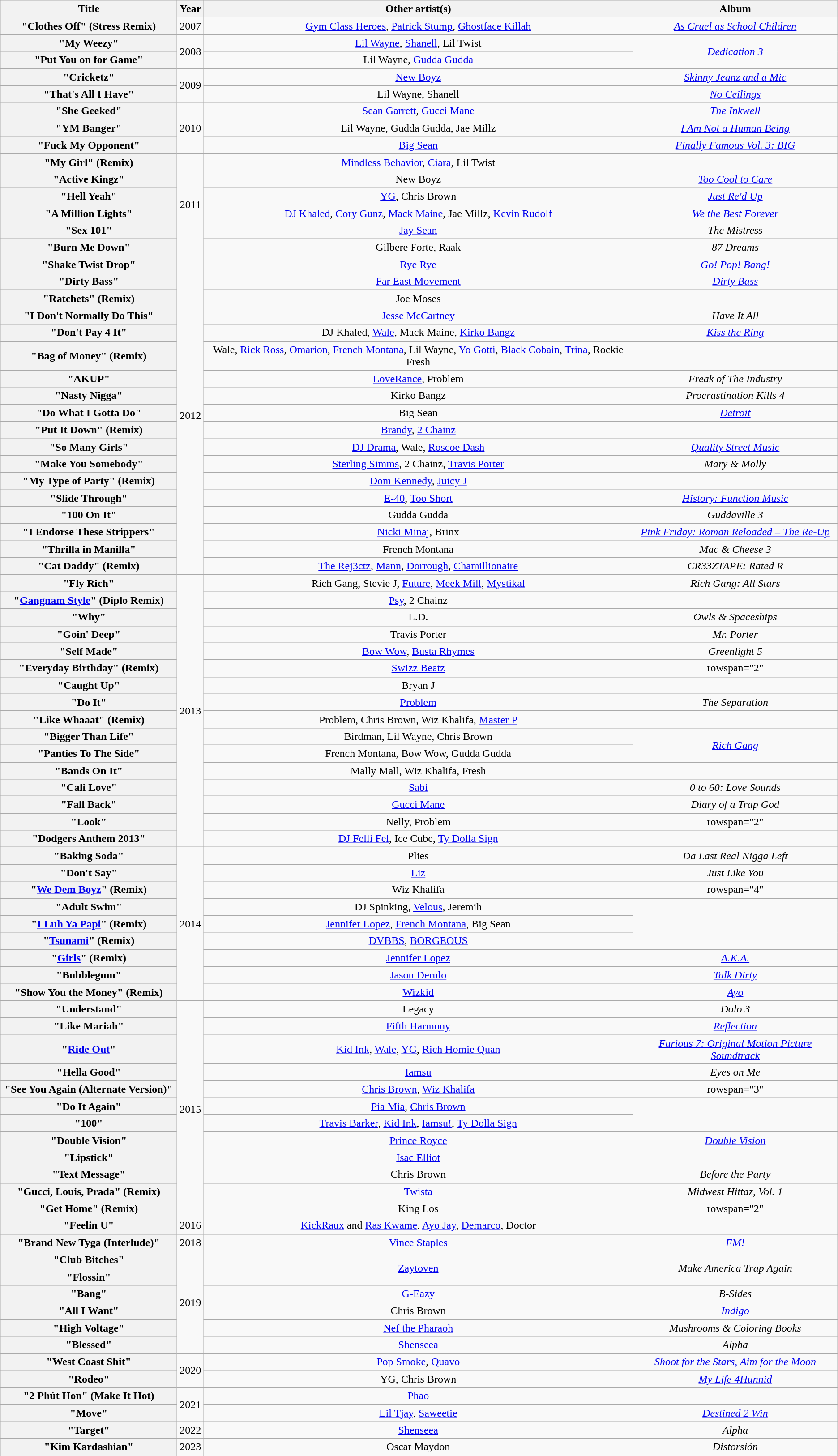<table class="wikitable plainrowheaders" style="text-align:center;">
<tr>
<th scope="col" style="width:16em;">Title</th>
<th scope="col">Year</th>
<th scope="col">Other artist(s)</th>
<th scope="col">Album</th>
</tr>
<tr>
<th scope="row">"Clothes Off" (Stress Remix)</th>
<td>2007</td>
<td><a href='#'>Gym Class Heroes</a>, <a href='#'>Patrick Stump</a>, <a href='#'>Ghostface Killah</a></td>
<td><em><a href='#'>As Cruel as School Children</a></em></td>
</tr>
<tr>
<th scope="row">"My Weezy"</th>
<td rowspan="2">2008</td>
<td><a href='#'>Lil Wayne</a>, <a href='#'>Shanell</a>, Lil Twist</td>
<td rowspan="2"><em><a href='#'>Dedication 3</a></em></td>
</tr>
<tr>
<th scope="row">"Put You on for Game"</th>
<td>Lil Wayne, <a href='#'>Gudda Gudda</a></td>
</tr>
<tr>
<th scope="row">"Cricketz"</th>
<td rowspan="2">2009</td>
<td><a href='#'>New Boyz</a></td>
<td><em><a href='#'>Skinny Jeanz and a Mic</a></em></td>
</tr>
<tr>
<th scope="row">"That's All I Have"</th>
<td>Lil Wayne, Shanell</td>
<td><em><a href='#'>No Ceilings</a></em></td>
</tr>
<tr>
<th scope="row">"She Geeked"</th>
<td rowspan="3">2010</td>
<td><a href='#'>Sean Garrett</a>, <a href='#'>Gucci Mane</a></td>
<td><em><a href='#'>The Inkwell</a></em></td>
</tr>
<tr>
<th scope="row">"YM Banger"</th>
<td>Lil Wayne, Gudda Gudda, Jae Millz</td>
<td><em><a href='#'>I Am Not a Human Being</a></em></td>
</tr>
<tr>
<th scope="row">"Fuck My Opponent"</th>
<td><a href='#'>Big Sean</a></td>
<td><em><a href='#'>Finally Famous Vol. 3: BIG</a></em></td>
</tr>
<tr>
<th scope="row">"My Girl" (Remix)</th>
<td rowspan="6">2011</td>
<td><a href='#'>Mindless Behavior</a>, <a href='#'>Ciara</a>, Lil Twist</td>
<td></td>
</tr>
<tr>
<th scope="row">"Active Kingz"</th>
<td>New Boyz</td>
<td><em><a href='#'>Too Cool to Care</a></em></td>
</tr>
<tr>
<th scope="row">"Hell Yeah"</th>
<td><a href='#'>YG</a>, Chris Brown</td>
<td><em><a href='#'>Just Re'd Up</a></em></td>
</tr>
<tr>
<th scope="row">"A Million Lights"</th>
<td><a href='#'>DJ Khaled</a>, <a href='#'>Cory Gunz</a>, <a href='#'>Mack Maine</a>, Jae Millz, <a href='#'>Kevin Rudolf</a></td>
<td><em><a href='#'>We the Best Forever</a></em></td>
</tr>
<tr>
<th scope="row">"Sex 101"</th>
<td><a href='#'>Jay Sean</a></td>
<td><em>The Mistress</em></td>
</tr>
<tr>
<th scope="row">"Burn Me Down"</th>
<td>Gilbere Forte, Raak</td>
<td><em>87 Dreams</em></td>
</tr>
<tr>
<th scope="row">"Shake Twist Drop"</th>
<td rowspan="18">2012</td>
<td><a href='#'>Rye Rye</a></td>
<td><em><a href='#'>Go! Pop! Bang!</a></em></td>
</tr>
<tr>
<th scope="row">"Dirty Bass"</th>
<td><a href='#'>Far East Movement</a></td>
<td><em><a href='#'>Dirty Bass</a></em></td>
</tr>
<tr>
<th scope="row">"Ratchets" (Remix)</th>
<td>Joe Moses</td>
<td></td>
</tr>
<tr>
<th scope="row">"I Don't Normally Do This"</th>
<td><a href='#'>Jesse McCartney</a></td>
<td><em>Have It All</em></td>
</tr>
<tr>
<th scope="row">"Don't Pay 4 It"</th>
<td>DJ Khaled, <a href='#'>Wale</a>, Mack Maine, <a href='#'>Kirko Bangz</a></td>
<td><em><a href='#'>Kiss the Ring</a></em></td>
</tr>
<tr>
<th scope="row">"Bag of Money" (Remix)</th>
<td>Wale, <a href='#'>Rick Ross</a>, <a href='#'>Omarion</a>, <a href='#'>French Montana</a>, Lil Wayne, <a href='#'>Yo Gotti</a>, <a href='#'>Black Cobain</a>, <a href='#'>Trina</a>, Rockie Fresh</td>
<td></td>
</tr>
<tr>
<th scope="row">"AKUP"</th>
<td><a href='#'>LoveRance</a>, Problem</td>
<td><em>Freak of The Industry</em></td>
</tr>
<tr>
<th scope="row">"Nasty Nigga"</th>
<td>Kirko Bangz</td>
<td><em>Procrastination Kills 4</em></td>
</tr>
<tr>
<th scope="row">"Do What I Gotta Do"</th>
<td>Big Sean</td>
<td><em><a href='#'>Detroit</a></em></td>
</tr>
<tr>
<th scope="row">"Put It Down" (Remix)</th>
<td><a href='#'>Brandy</a>, <a href='#'>2 Chainz</a></td>
<td></td>
</tr>
<tr>
<th scope="row">"So Many Girls"</th>
<td><a href='#'>DJ Drama</a>, Wale, <a href='#'>Roscoe Dash</a></td>
<td><em><a href='#'>Quality Street Music</a></em></td>
</tr>
<tr>
<th scope="row">"Make You Somebody"</th>
<td><a href='#'>Sterling Simms</a>, 2 Chainz, <a href='#'>Travis Porter</a></td>
<td><em>Mary & Molly</em></td>
</tr>
<tr>
<th scope="row">"My Type of Party" (Remix)</th>
<td><a href='#'>Dom Kennedy</a>, <a href='#'>Juicy J</a></td>
<td></td>
</tr>
<tr>
<th scope="row">"Slide Through"</th>
<td><a href='#'>E-40</a>, <a href='#'>Too Short</a></td>
<td><em><a href='#'>History: Function Music</a></em></td>
</tr>
<tr>
<th scope="row">"100 On It"</th>
<td>Gudda Gudda</td>
<td><em>Guddaville 3</em></td>
</tr>
<tr>
<th scope="row">"I Endorse These Strippers"</th>
<td><a href='#'>Nicki Minaj</a>, Brinx</td>
<td><em><a href='#'>Pink Friday: Roman Reloaded – The Re-Up</a></em></td>
</tr>
<tr>
<th scope="row">"Thrilla in Manilla"</th>
<td>French Montana</td>
<td><em>Mac & Cheese 3</em></td>
</tr>
<tr>
<th scope="row">"Cat Daddy" (Remix)</th>
<td><a href='#'>The Rej3ctz</a>, <a href='#'>Mann</a>, <a href='#'>Dorrough</a>, <a href='#'>Chamillionaire</a></td>
<td><em>CR33ZTAPE: Rated R</em></td>
</tr>
<tr>
<th scope="row">"Fly Rich"</th>
<td rowspan="16">2013</td>
<td>Rich Gang, Stevie J, <a href='#'>Future</a>, <a href='#'>Meek Mill</a>, <a href='#'>Mystikal</a></td>
<td><em>Rich Gang: All Stars</em></td>
</tr>
<tr>
<th scope="row">"<a href='#'>Gangnam Style</a>" (Diplo Remix)</th>
<td><a href='#'>Psy</a>, 2 Chainz</td>
<td></td>
</tr>
<tr>
<th scope="row">"Why"</th>
<td>L.D.</td>
<td><em>Owls & Spaceships</em></td>
</tr>
<tr>
<th scope="row">"Goin' Deep"</th>
<td>Travis Porter</td>
<td><em>Mr. Porter</em></td>
</tr>
<tr>
<th scope="row">"Self Made"</th>
<td><a href='#'>Bow Wow</a>, <a href='#'>Busta Rhymes</a></td>
<td><em>Greenlight 5</em></td>
</tr>
<tr>
<th scope="row">"Everyday Birthday" (Remix)</th>
<td><a href='#'>Swizz Beatz</a></td>
<td>rowspan="2" </td>
</tr>
<tr>
<th scope="row">"Caught Up"</th>
<td>Bryan J</td>
</tr>
<tr>
<th scope="row">"Do It"</th>
<td><a href='#'>Problem</a></td>
<td><em>The Separation</em></td>
</tr>
<tr>
<th scope="row">"Like Whaaat" (Remix)</th>
<td>Problem, Chris Brown, Wiz Khalifa, <a href='#'>Master P</a></td>
<td></td>
</tr>
<tr>
<th scope="row">"Bigger Than Life"</th>
<td>Birdman, Lil Wayne, Chris Brown</td>
<td rowspan="2"><em><a href='#'>Rich Gang</a></em></td>
</tr>
<tr>
<th scope="row">"Panties To The Side"</th>
<td>French Montana, Bow Wow, Gudda Gudda</td>
</tr>
<tr>
<th scope="row">"Bands On It"</th>
<td>Mally Mall, Wiz Khalifa, Fresh</td>
<td></td>
</tr>
<tr>
<th scope="row">"Cali Love"</th>
<td><a href='#'>Sabi</a></td>
<td><em>0 to 60: Love Sounds</em></td>
</tr>
<tr>
<th scope="row">"Fall Back"</th>
<td><a href='#'>Gucci Mane</a></td>
<td><em>Diary of a Trap God</em></td>
</tr>
<tr>
<th scope="row">"Look"</th>
<td>Nelly, Problem</td>
<td>rowspan="2" </td>
</tr>
<tr>
<th scope="row">"Dodgers Anthem 2013"</th>
<td><a href='#'>DJ Felli Fel</a>, Ice Cube, <a href='#'>Ty Dolla Sign</a></td>
</tr>
<tr>
<th scope="row">"Baking Soda"</th>
<td rowspan="9">2014</td>
<td>Plies</td>
<td><em>Da Last Real Nigga Left</em></td>
</tr>
<tr>
<th scope="row">"Don't Say"</th>
<td><a href='#'>Liz</a></td>
<td><em>Just Like You</em></td>
</tr>
<tr>
<th scope="row">"<a href='#'>We Dem Boyz</a>" (Remix)</th>
<td>Wiz Khalifa</td>
<td>rowspan="4" </td>
</tr>
<tr>
<th scope="row">"Adult Swim"</th>
<td>DJ Spinking, <a href='#'>Velous</a>, Jeremih</td>
</tr>
<tr>
<th scope="row">"<a href='#'>I Luh Ya Papi</a>" (Remix)</th>
<td><a href='#'>Jennifer Lopez</a>, <a href='#'>French Montana</a>, Big Sean</td>
</tr>
<tr>
<th scope="row">"<a href='#'>Tsunami</a>" (Remix)</th>
<td><a href='#'>DVBBS</a>, <a href='#'>BORGEOUS</a></td>
</tr>
<tr>
<th scope="row">"<a href='#'>Girls</a>" (Remix)</th>
<td><a href='#'>Jennifer Lopez</a></td>
<td><em><a href='#'>A.K.A.</a></em></td>
</tr>
<tr>
<th scope="row">"Bubblegum"</th>
<td><a href='#'>Jason Derulo</a></td>
<td><em><a href='#'>Talk Dirty</a></em></td>
</tr>
<tr>
<th scope="row">"Show You the Money" (Remix)</th>
<td><a href='#'>Wizkid</a></td>
<td><em><a href='#'>Ayo</a></em></td>
</tr>
<tr>
<th scope="row">"Understand"</th>
<td rowspan="12">2015</td>
<td>Legacy</td>
<td><em>Dolo 3</em></td>
</tr>
<tr>
<th scope="row">"Like Mariah"</th>
<td><a href='#'>Fifth Harmony</a></td>
<td><em><a href='#'>Reflection</a></em></td>
</tr>
<tr>
<th scope="row">"<a href='#'>Ride Out</a>"</th>
<td><a href='#'>Kid Ink</a>, <a href='#'>Wale</a>, <a href='#'>YG</a>, <a href='#'>Rich Homie Quan</a></td>
<td><em><a href='#'>Furious 7: Original Motion Picture Soundtrack</a></em></td>
</tr>
<tr>
<th scope="row">"Hella Good"</th>
<td><a href='#'>Iamsu</a></td>
<td><em>Eyes on Me</em></td>
</tr>
<tr>
<th scope="row">"See You Again (Alternate Version)"</th>
<td><a href='#'>Chris Brown</a>, <a href='#'>Wiz Khalifa</a></td>
<td>rowspan="3" </td>
</tr>
<tr>
<th scope="row">"Do It Again"</th>
<td><a href='#'>Pia Mia</a>, <a href='#'>Chris Brown</a></td>
</tr>
<tr>
<th scope="row">"100"</th>
<td><a href='#'>Travis Barker</a>, <a href='#'>Kid Ink</a>, <a href='#'>Iamsu!</a>, <a href='#'>Ty Dolla Sign</a></td>
</tr>
<tr>
<th scope="row">"Double Vision"</th>
<td><a href='#'>Prince Royce</a></td>
<td><em><a href='#'>Double Vision</a></em></td>
</tr>
<tr>
<th scope="row">"Lipstick"</th>
<td><a href='#'>Isac Elliot</a></td>
<td></td>
</tr>
<tr>
<th scope="row">"Text Message"</th>
<td>Chris Brown</td>
<td><em>Before the Party</em></td>
</tr>
<tr>
<th scope="row">"Gucci, Louis, Prada" (Remix)</th>
<td><a href='#'>Twista</a></td>
<td><em>Midwest Hittaz, Vol. 1</em></td>
</tr>
<tr>
<th scope="row">"Get Home" (Remix)</th>
<td>King Los</td>
<td>rowspan="2" </td>
</tr>
<tr>
<th scope="row">"Feelin U"</th>
<td>2016</td>
<td><a href='#'>KickRaux</a> and <a href='#'>Ras Kwame</a>, <a href='#'>Ayo Jay</a>, <a href='#'>Demarco</a>, Doctor</td>
</tr>
<tr>
<th scope="row">"Brand New Tyga (Interlude)"</th>
<td>2018</td>
<td><a href='#'>Vince Staples</a></td>
<td><em><a href='#'>FM!</a></em></td>
</tr>
<tr>
<th scope="row">"Club Bitches"</th>
<td rowspan="6">2019</td>
<td rowspan="2"><a href='#'>Zaytoven</a></td>
<td rowspan="2"><em>Make America Trap Again</em></td>
</tr>
<tr>
<th scope="row">"Flossin"</th>
</tr>
<tr>
<th scope="row">"Bang"</th>
<td><a href='#'>G-Eazy</a></td>
<td><em>B-Sides</em></td>
</tr>
<tr>
<th scope="row">"All I Want"</th>
<td>Chris Brown</td>
<td><em><a href='#'>Indigo</a></em></td>
</tr>
<tr>
<th scope="row">"High Voltage"</th>
<td><a href='#'>Nef the Pharaoh</a></td>
<td><em>Mushrooms & Coloring Books</em></td>
</tr>
<tr>
<th scope="row">"Blessed"</th>
<td><a href='#'>Shenseea</a></td>
<td><em>Alpha</em></td>
</tr>
<tr>
<th scope="row">"West Coast Shit"</th>
<td rowspan="2">2020</td>
<td><a href='#'>Pop Smoke</a>, <a href='#'>Quavo</a></td>
<td><em><a href='#'>Shoot for the Stars, Aim for the Moon</a></em></td>
</tr>
<tr>
<th scope="row">"Rodeo"</th>
<td>YG, Chris Brown</td>
<td><em><a href='#'>My Life 4Hunnid</a></em></td>
</tr>
<tr>
<th scope="row">"2 Phút Hon" (Make It Hot)</th>
<td rowspan="2">2021</td>
<td><a href='#'>Phao</a></td>
<td></td>
</tr>
<tr>
<th scope="row">"Move"</th>
<td><a href='#'>Lil Tjay</a>, <a href='#'>Saweetie</a></td>
<td><em><a href='#'>Destined 2 Win</a></em></td>
</tr>
<tr>
<th scope="row">"Target"</th>
<td>2022</td>
<td><a href='#'>Shenseea</a></td>
<td><em>Alpha</em></td>
</tr>
<tr>
<th scope="row">"Kim Kardashian"</th>
<td>2023</td>
<td>Oscar Maydon</td>
<td><em>Distorsión</em></td>
</tr>
</table>
